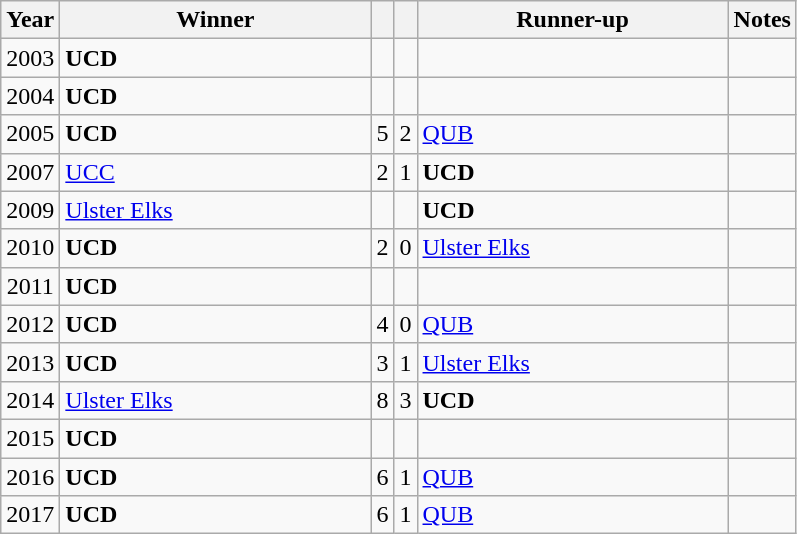<table class="wikitable">
<tr>
<th>Year</th>
<th>Winner</th>
<th></th>
<th></th>
<th>Runner-up</th>
<th>Notes</th>
</tr>
<tr>
<td align="center">2003</td>
<td width=200><strong>UCD</strong></td>
<td align="center"></td>
<td align="center"></td>
<td width=200></td>
<td></td>
</tr>
<tr>
<td align="center">2004</td>
<td width=200><strong>UCD</strong></td>
<td align="center"></td>
<td align="center"></td>
<td width=200></td>
<td></td>
</tr>
<tr>
<td align="center">2005</td>
<td width=200><strong>UCD</strong></td>
<td align="center">5</td>
<td align="center">2</td>
<td width=200><a href='#'>QUB</a></td>
<td></td>
</tr>
<tr>
<td align="center">2007</td>
<td width=200><a href='#'>UCC</a></td>
<td align="center">2</td>
<td align="center">1</td>
<td width=200><strong>UCD</strong></td>
<td></td>
</tr>
<tr>
<td align="center">2009</td>
<td width=200><a href='#'>Ulster Elks</a></td>
<td align="center"></td>
<td align="center"></td>
<td width=200><strong>UCD</strong></td>
<td></td>
</tr>
<tr>
<td align="center">2010</td>
<td width=200><strong>UCD</strong></td>
<td align="center">2</td>
<td align="center">0</td>
<td width=200><a href='#'>Ulster Elks</a></td>
<td></td>
</tr>
<tr>
<td align="center">2011</td>
<td width=200><strong>UCD</strong></td>
<td align="center"></td>
<td align="center"></td>
<td width=200></td>
<td></td>
</tr>
<tr>
<td align="center">2012</td>
<td width=200><strong>UCD</strong></td>
<td align="center">4</td>
<td align="center">0</td>
<td width=200><a href='#'>QUB</a></td>
<td></td>
</tr>
<tr>
<td align="center">2013</td>
<td width=200><strong>UCD</strong></td>
<td align="center">3</td>
<td align="center">1</td>
<td width=200><a href='#'>Ulster Elks</a></td>
<td></td>
</tr>
<tr>
<td align="center">2014</td>
<td width=200><a href='#'>Ulster Elks</a></td>
<td align="center">8</td>
<td align="center">3</td>
<td width=200><strong>UCD</strong></td>
<td></td>
</tr>
<tr>
<td align="center">2015</td>
<td width=200><strong>UCD</strong></td>
<td align="center"></td>
<td align="center"></td>
<td width=200></td>
<td></td>
</tr>
<tr>
<td align="center">2016</td>
<td width=200><strong>UCD</strong></td>
<td align="center">6</td>
<td align="center">1</td>
<td width=200><a href='#'>QUB</a></td>
<td></td>
</tr>
<tr>
<td align="center">2017</td>
<td width=200><strong>UCD</strong></td>
<td align="center">6</td>
<td align="center">1</td>
<td width=200><a href='#'>QUB</a></td>
<td></td>
</tr>
</table>
